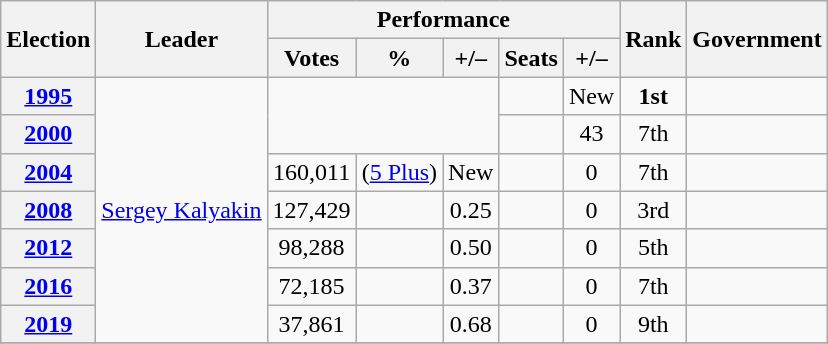<table class=wikitable style=text-align:center>
<tr>
<th rowspan="2">Election</th>
<th rowspan="2">Leader</th>
<th colspan="5" scope="col">Performance</th>
<th rowspan="2">Rank</th>
<th rowspan="2">Government</th>
</tr>
<tr>
<th>Votes</th>
<th>%</th>
<th>+/–</th>
<th>Seats</th>
<th>+/–</th>
</tr>
<tr>
<th><a href='#'>1995</a></th>
<td rowspan="7"><a href='#'>Sergey Kalyakin</a></td>
<td rowspan="2" colspan="3"></td>
<td></td>
<td>New</td>
<td><strong>1st</strong></td>
<td></td>
</tr>
<tr>
<th><a href='#'>2000</a></th>
<td></td>
<td> 43</td>
<td>7th</td>
<td></td>
</tr>
<tr>
<th><a href='#'>2004</a></th>
<td>160,011</td>
<td> (<a href='#'>5 Plus</a>)</td>
<td>New</td>
<td></td>
<td> 0</td>
<td> 7th</td>
<td></td>
</tr>
<tr>
<th><a href='#'>2008</a></th>
<td>127,429</td>
<td></td>
<td> 0.25</td>
<td></td>
<td> 0</td>
<td> 3rd</td>
<td></td>
</tr>
<tr>
<th><a href='#'>2012</a></th>
<td>98,288</td>
<td></td>
<td> 0.50</td>
<td></td>
<td> 0</td>
<td> 5th</td>
<td></td>
</tr>
<tr>
<th><a href='#'>2016</a></th>
<td>72,185</td>
<td></td>
<td> 0.37</td>
<td></td>
<td> 0</td>
<td> 7th</td>
<td></td>
</tr>
<tr>
<th><a href='#'>2019</a></th>
<td>37,861</td>
<td></td>
<td> 0.68</td>
<td></td>
<td> 0</td>
<td> 9th</td>
<td></td>
</tr>
<tr>
</tr>
</table>
